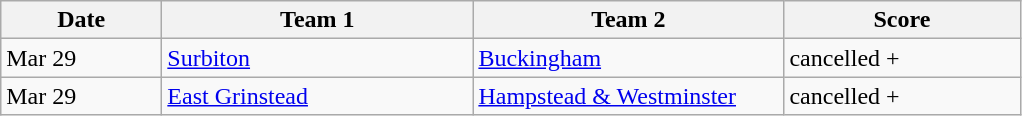<table class="wikitable">
<tr>
<th width=100>Date</th>
<th width=200>Team 1</th>
<th width=200>Team 2</th>
<th width=150>Score</th>
</tr>
<tr>
<td>Mar 29</td>
<td><a href='#'>Surbiton</a></td>
<td><a href='#'>Buckingham</a></td>
<td>cancelled +</td>
</tr>
<tr>
<td>Mar 29</td>
<td><a href='#'>East Grinstead</a></td>
<td><a href='#'>Hampstead & Westminster</a></td>
<td>cancelled +</td>
</tr>
</table>
